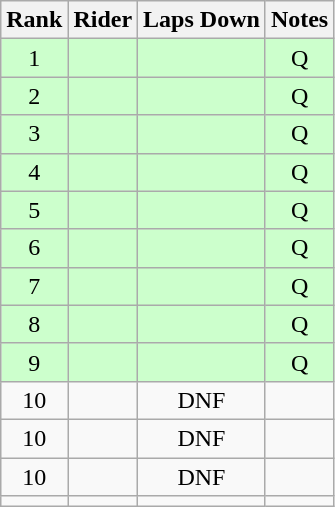<table class="wikitable" style="text-align:center">
<tr>
<th>Rank</th>
<th>Rider</th>
<th>Laps Down</th>
<th>Notes</th>
</tr>
<tr bgcolor=ccffcc>
<td>1</td>
<td align=left></td>
<td></td>
<td>Q</td>
</tr>
<tr bgcolor=ccffcc>
<td>2</td>
<td align=left></td>
<td></td>
<td>Q</td>
</tr>
<tr bgcolor=ccffcc>
<td>3</td>
<td align=left></td>
<td></td>
<td>Q</td>
</tr>
<tr bgcolor=ccffcc>
<td>4</td>
<td align=left></td>
<td></td>
<td>Q</td>
</tr>
<tr bgcolor=ccffcc>
<td>5</td>
<td align=left></td>
<td></td>
<td>Q</td>
</tr>
<tr bgcolor=ccffcc>
<td>6</td>
<td align=left></td>
<td></td>
<td>Q</td>
</tr>
<tr bgcolor=ccffcc>
<td>7</td>
<td align=left></td>
<td></td>
<td>Q</td>
</tr>
<tr bgcolor=ccffcc>
<td>8</td>
<td align=left></td>
<td></td>
<td>Q</td>
</tr>
<tr bgcolor=ccffcc>
<td>9</td>
<td align=left></td>
<td></td>
<td>Q</td>
</tr>
<tr>
<td>10</td>
<td align=left></td>
<td>DNF</td>
<td></td>
</tr>
<tr>
<td>10</td>
<td align=left></td>
<td>DNF</td>
<td></td>
</tr>
<tr>
<td>10</td>
<td align=left></td>
<td>DNF</td>
<td></td>
</tr>
<tr>
<td></td>
<td align=left></td>
<td></td>
<td></td>
</tr>
</table>
